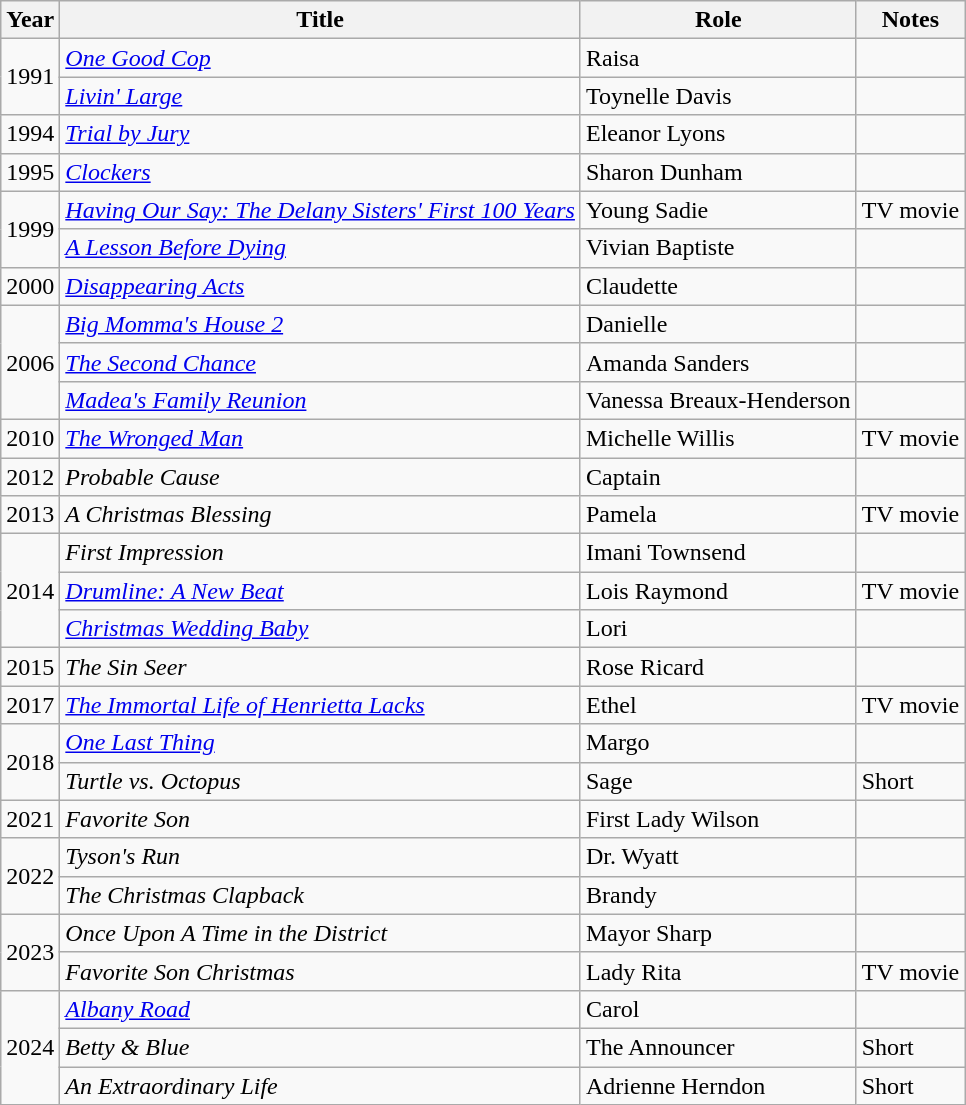<table class="wikitable sortable">
<tr>
<th>Year</th>
<th>Title</th>
<th>Role</th>
<th>Notes</th>
</tr>
<tr>
<td rowspan=2>1991</td>
<td><em><a href='#'>One Good Cop</a></em></td>
<td>Raisa</td>
<td></td>
</tr>
<tr>
<td><em><a href='#'>Livin' Large</a></em></td>
<td>Toynelle Davis</td>
<td></td>
</tr>
<tr>
<td>1994</td>
<td><em><a href='#'>Trial by Jury</a></em></td>
<td>Eleanor Lyons</td>
<td></td>
</tr>
<tr>
<td>1995</td>
<td><em><a href='#'>Clockers</a></em></td>
<td>Sharon Dunham</td>
<td></td>
</tr>
<tr>
<td rowspan=2>1999</td>
<td><em><a href='#'>Having Our Say: The Delany Sisters' First 100 Years</a></em></td>
<td>Young Sadie</td>
<td>TV movie</td>
</tr>
<tr>
<td><em><a href='#'>A Lesson Before Dying</a></em></td>
<td>Vivian Baptiste</td>
<td></td>
</tr>
<tr>
<td>2000</td>
<td><em><a href='#'>Disappearing Acts</a></em></td>
<td>Claudette</td>
<td></td>
</tr>
<tr>
<td rowspan=3>2006</td>
<td><em><a href='#'>Big Momma's House 2</a></em></td>
<td>Danielle</td>
<td></td>
</tr>
<tr>
<td><em><a href='#'>The Second Chance</a></em></td>
<td>Amanda Sanders</td>
<td></td>
</tr>
<tr>
<td><em><a href='#'>Madea's Family Reunion</a></em></td>
<td>Vanessa Breaux-Henderson</td>
<td></td>
</tr>
<tr>
<td>2010</td>
<td><em><a href='#'>The Wronged Man</a></em></td>
<td>Michelle Willis</td>
<td>TV movie</td>
</tr>
<tr>
<td>2012</td>
<td><em>Probable Cause</em></td>
<td>Captain</td>
<td></td>
</tr>
<tr>
<td>2013</td>
<td><em>A Christmas Blessing</em></td>
<td>Pamela</td>
<td>TV movie</td>
</tr>
<tr>
<td rowspan=3>2014</td>
<td><em>First Impression</em></td>
<td>Imani Townsend</td>
<td></td>
</tr>
<tr>
<td><em><a href='#'>Drumline: A New Beat</a></em></td>
<td>Lois Raymond</td>
<td>TV movie</td>
</tr>
<tr>
<td><em><a href='#'>Christmas Wedding Baby</a></em></td>
<td>Lori</td>
<td></td>
</tr>
<tr>
<td>2015</td>
<td><em>The Sin Seer</em></td>
<td>Rose Ricard</td>
<td></td>
</tr>
<tr>
<td>2017</td>
<td><em><a href='#'>The Immortal Life of Henrietta Lacks</a></em></td>
<td>Ethel</td>
<td>TV movie</td>
</tr>
<tr>
<td rowspan=2>2018</td>
<td><em><a href='#'>One Last Thing</a></em></td>
<td>Margo</td>
<td></td>
</tr>
<tr>
<td><em>Turtle vs. Octopus</em></td>
<td>Sage</td>
<td>Short</td>
</tr>
<tr>
<td>2021</td>
<td><em>Favorite Son</em></td>
<td>First Lady Wilson</td>
<td></td>
</tr>
<tr>
<td rowspan=2>2022</td>
<td><em>Tyson's Run</em></td>
<td>Dr. Wyatt</td>
<td></td>
</tr>
<tr>
<td><em>The Christmas Clapback</em></td>
<td>Brandy</td>
<td></td>
</tr>
<tr>
<td rowspan=2>2023</td>
<td><em>Once Upon A Time in the District</em></td>
<td>Mayor Sharp</td>
<td></td>
</tr>
<tr>
<td><em>Favorite Son Christmas</em></td>
<td>Lady Rita</td>
<td>TV movie</td>
</tr>
<tr>
<td rowspan=3>2024</td>
<td><em><a href='#'>Albany Road</a></em></td>
<td>Carol</td>
<td></td>
</tr>
<tr>
<td><em>Betty & Blue</em></td>
<td>The Announcer</td>
<td>Short</td>
</tr>
<tr>
<td><em>An Extraordinary Life</em></td>
<td>Adrienne Herndon</td>
<td>Short</td>
</tr>
</table>
